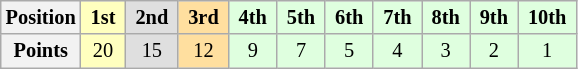<table class="wikitable" style="font-size:85%; text-align:center">
<tr>
<th>Position</th>
<td style="background:#ffffbf;"> <strong>1st</strong> </td>
<td style="background:#dfdfdf;"> <strong>2nd</strong> </td>
<td style="background:#ffdf9f;"> <strong>3rd</strong> </td>
<td style="background:#dfffdf;"> <strong>4th</strong> </td>
<td style="background:#dfffdf;"> <strong>5th</strong> </td>
<td style="background:#dfffdf;"> <strong>6th</strong> </td>
<td style="background:#dfffdf;"> <strong>7th</strong> </td>
<td style="background:#dfffdf;"> <strong>8th</strong> </td>
<td style="background:#dfffdf;"> <strong>9th</strong> </td>
<td style="background:#dfffdf;"> <strong>10th</strong> </td>
</tr>
<tr>
<th>Points</th>
<td style="background:#ffffbf;">20</td>
<td style="background:#dfdfdf;">15</td>
<td style="background:#ffdf9f;">12</td>
<td style="background:#dfffdf;">9</td>
<td style="background:#dfffdf;">7</td>
<td style="background:#dfffdf;">5</td>
<td style="background:#dfffdf;">4</td>
<td style="background:#dfffdf;">3</td>
<td style="background:#dfffdf;">2</td>
<td style="background:#dfffdf;">1</td>
</tr>
</table>
